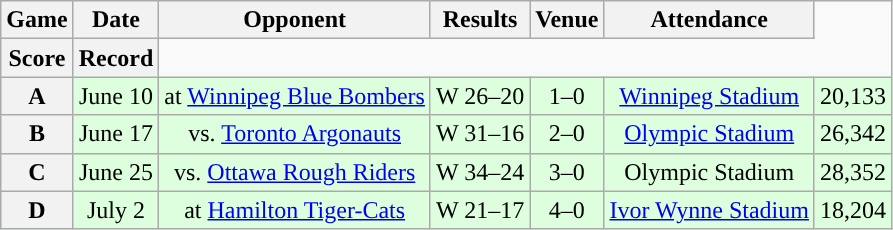<table class="wikitable" style="text-align:center">
<tr>
<th>Game</th>
<th>Date</th>
<th>Opponent</th>
<th>Results</th>
<th>Venue</th>
<th>Attendance</th>
</tr>
<tr>
<th>Score</th>
<th>Record</th>
</tr>
<tr style="background:#ddffdd">
<th>A</th>
<td>June 10</td>
<td>at <a href='#'>Winnipeg Blue Bombers</a></td>
<td>W 26–20</td>
<td>1–0</td>
<td><a href='#'>Winnipeg Stadium</a></td>
<td>20,133</td>
</tr>
<tr style="background:#ddffdd">
<th>B</th>
<td>June 17</td>
<td>vs. <a href='#'>Toronto Argonauts</a></td>
<td>W 31–16</td>
<td>2–0</td>
<td><a href='#'>Olympic Stadium</a></td>
<td>26,342</td>
</tr>
<tr style="background:#ddffdd">
<th>C</th>
<td>June 25</td>
<td>vs. <a href='#'>Ottawa Rough Riders</a></td>
<td>W 34–24</td>
<td>3–0</td>
<td>Olympic Stadium</td>
<td>28,352</td>
</tr>
<tr style="background:#ddffdd">
<th>D</th>
<td>July 2</td>
<td>at <a href='#'>Hamilton Tiger-Cats</a></td>
<td>W 21–17</td>
<td>4–0</td>
<td><a href='#'>Ivor Wynne Stadium</a></td>
<td>18,204</td>
</tr>
</table>
